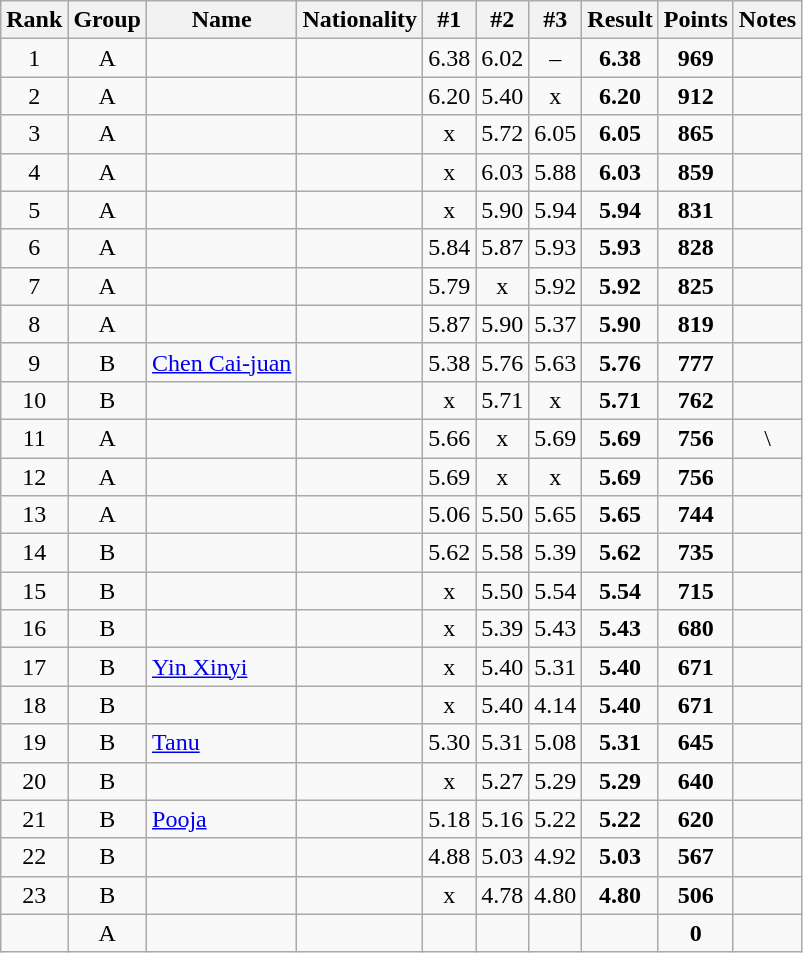<table class="wikitable sortable" style="text-align:center">
<tr>
<th>Rank</th>
<th>Group</th>
<th>Name</th>
<th>Nationality</th>
<th>#1</th>
<th>#2</th>
<th>#3</th>
<th>Result</th>
<th>Points</th>
<th>Notes</th>
</tr>
<tr>
<td>1</td>
<td>A</td>
<td align=left></td>
<td align=left></td>
<td>6.38</td>
<td>6.02</td>
<td>–</td>
<td><strong>6.38</strong></td>
<td><strong>969</strong></td>
<td></td>
</tr>
<tr>
<td>2</td>
<td>A</td>
<td align=left></td>
<td align=left></td>
<td>6.20</td>
<td>5.40</td>
<td>x</td>
<td><strong>6.20</strong></td>
<td><strong>912</strong></td>
<td></td>
</tr>
<tr>
<td>3</td>
<td>A</td>
<td align=left></td>
<td align=left></td>
<td>x</td>
<td>5.72</td>
<td>6.05</td>
<td><strong>6.05</strong></td>
<td><strong>865</strong></td>
<td></td>
</tr>
<tr>
<td>4</td>
<td>A</td>
<td align=left></td>
<td align=left></td>
<td>x</td>
<td>6.03</td>
<td>5.88</td>
<td><strong>6.03</strong></td>
<td><strong>859</strong></td>
<td></td>
</tr>
<tr>
<td>5</td>
<td>A</td>
<td align=left></td>
<td align=left></td>
<td>x</td>
<td>5.90</td>
<td>5.94</td>
<td><strong>5.94</strong></td>
<td><strong>831</strong></td>
<td></td>
</tr>
<tr>
<td>6</td>
<td>A</td>
<td align=left></td>
<td align=left></td>
<td>5.84</td>
<td>5.87</td>
<td>5.93</td>
<td><strong>5.93</strong></td>
<td><strong>828</strong></td>
<td></td>
</tr>
<tr>
<td>7</td>
<td>A</td>
<td align=left></td>
<td align=left></td>
<td>5.79</td>
<td>x</td>
<td>5.92</td>
<td><strong>5.92</strong></td>
<td><strong>825</strong></td>
<td></td>
</tr>
<tr>
<td>8</td>
<td>A</td>
<td align=left></td>
<td align=left></td>
<td>5.87</td>
<td>5.90</td>
<td>5.37</td>
<td><strong>5.90</strong></td>
<td><strong>819</strong></td>
<td></td>
</tr>
<tr>
<td>9</td>
<td>B</td>
<td align=left><a href='#'>Chen Cai-juan</a></td>
<td align=left></td>
<td>5.38</td>
<td>5.76</td>
<td>5.63</td>
<td><strong>5.76</strong></td>
<td><strong>777</strong></td>
<td></td>
</tr>
<tr>
<td>10</td>
<td>B</td>
<td align=left></td>
<td align=left></td>
<td>x</td>
<td>5.71</td>
<td>x</td>
<td><strong>5.71</strong></td>
<td><strong>762</strong></td>
<td></td>
</tr>
<tr>
<td>11</td>
<td>A</td>
<td align=left></td>
<td align=left></td>
<td>5.66</td>
<td>x</td>
<td>5.69</td>
<td><strong>5.69</strong></td>
<td><strong>756</strong></td>
<td>\</td>
</tr>
<tr>
<td>12</td>
<td>A</td>
<td align=left></td>
<td align=left></td>
<td>5.69</td>
<td>x</td>
<td>x</td>
<td><strong>5.69</strong></td>
<td><strong>756</strong></td>
<td></td>
</tr>
<tr>
<td>13</td>
<td>A</td>
<td align=left></td>
<td align=left></td>
<td>5.06</td>
<td>5.50</td>
<td>5.65</td>
<td><strong>5.65</strong></td>
<td><strong>744</strong></td>
<td></td>
</tr>
<tr>
<td>14</td>
<td>B</td>
<td align=left></td>
<td align=left></td>
<td>5.62</td>
<td>5.58</td>
<td>5.39</td>
<td><strong>5.62</strong></td>
<td><strong>735</strong></td>
<td></td>
</tr>
<tr>
<td>15</td>
<td>B</td>
<td align=left></td>
<td align=left></td>
<td>x</td>
<td>5.50</td>
<td>5.54</td>
<td><strong>5.54</strong></td>
<td><strong>715</strong></td>
<td></td>
</tr>
<tr>
<td>16</td>
<td>B</td>
<td align=left></td>
<td align=left></td>
<td>x</td>
<td>5.39</td>
<td>5.43</td>
<td><strong>5.43</strong></td>
<td><strong>680</strong></td>
<td></td>
</tr>
<tr>
<td>17</td>
<td>B</td>
<td align=left><a href='#'>Yin Xinyi</a></td>
<td align=left></td>
<td>x</td>
<td>5.40</td>
<td>5.31</td>
<td><strong>5.40</strong></td>
<td><strong>671</strong></td>
<td></td>
</tr>
<tr>
<td>18</td>
<td>B</td>
<td align=left></td>
<td align=left></td>
<td>x</td>
<td>5.40</td>
<td>4.14</td>
<td><strong>5.40</strong></td>
<td><strong>671</strong></td>
<td></td>
</tr>
<tr>
<td>19</td>
<td>B</td>
<td align=left><a href='#'>Tanu</a></td>
<td align=left></td>
<td>5.30</td>
<td>5.31</td>
<td>5.08</td>
<td><strong>5.31</strong></td>
<td><strong>645</strong></td>
<td></td>
</tr>
<tr>
<td>20</td>
<td>B</td>
<td align=left></td>
<td align=left></td>
<td>x</td>
<td>5.27</td>
<td>5.29</td>
<td><strong>5.29</strong></td>
<td><strong>640</strong></td>
<td></td>
</tr>
<tr>
<td>21</td>
<td>B</td>
<td align=left><a href='#'>Pooja</a></td>
<td align=left></td>
<td>5.18</td>
<td>5.16</td>
<td>5.22</td>
<td><strong>5.22</strong></td>
<td><strong>620</strong></td>
<td></td>
</tr>
<tr>
<td>22</td>
<td>B</td>
<td align=left></td>
<td align=left></td>
<td>4.88</td>
<td>5.03</td>
<td>4.92</td>
<td><strong>5.03</strong></td>
<td><strong>567</strong></td>
<td></td>
</tr>
<tr>
<td>23</td>
<td>B</td>
<td align=left></td>
<td align=left></td>
<td>x</td>
<td>4.78</td>
<td>4.80</td>
<td><strong>4.80</strong></td>
<td><strong>506</strong></td>
<td></td>
</tr>
<tr>
<td></td>
<td>A</td>
<td align=left></td>
<td align=left></td>
<td></td>
<td></td>
<td></td>
<td><strong></strong></td>
<td><strong>0</strong></td>
<td></td>
</tr>
</table>
